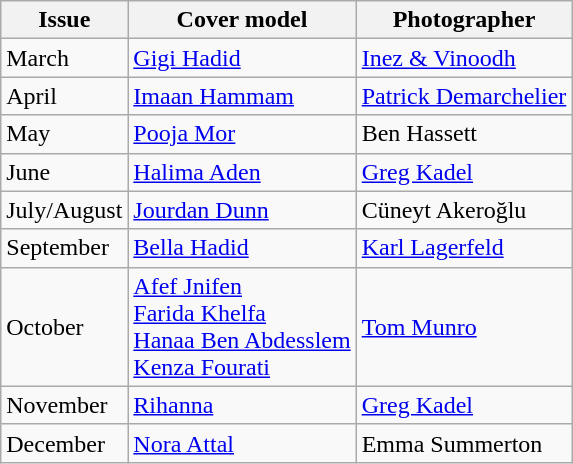<table class="sortable wikitable">
<tr>
<th>Issue</th>
<th>Cover model</th>
<th>Photographer</th>
</tr>
<tr>
<td>March</td>
<td><a href='#'>Gigi Hadid</a></td>
<td><a href='#'>Inez & Vinoodh</a></td>
</tr>
<tr>
<td>April</td>
<td><a href='#'>Imaan Hammam</a></td>
<td><a href='#'>Patrick Demarchelier</a></td>
</tr>
<tr>
<td>May</td>
<td><a href='#'>Pooja Mor</a></td>
<td>Ben Hassett</td>
</tr>
<tr>
<td>June</td>
<td><a href='#'>Halima Aden</a></td>
<td><a href='#'>Greg Kadel</a></td>
</tr>
<tr>
<td>July/August</td>
<td><a href='#'>Jourdan Dunn</a></td>
<td>Cüneyt Akeroğlu</td>
</tr>
<tr>
<td>September</td>
<td><a href='#'>Bella Hadid</a></td>
<td><a href='#'>Karl Lagerfeld</a></td>
</tr>
<tr>
<td>October</td>
<td><a href='#'>Afef Jnifen</a><br><a href='#'>Farida Khelfa</a><br><a href='#'>Hanaa Ben Abdesslem</a><br><a href='#'>Kenza Fourati</a></td>
<td><a href='#'>Tom Munro</a></td>
</tr>
<tr>
<td>November</td>
<td><a href='#'>Rihanna</a></td>
<td><a href='#'>Greg Kadel</a></td>
</tr>
<tr>
<td>December</td>
<td><a href='#'>Nora Attal</a></td>
<td>Emma Summerton</td>
</tr>
</table>
